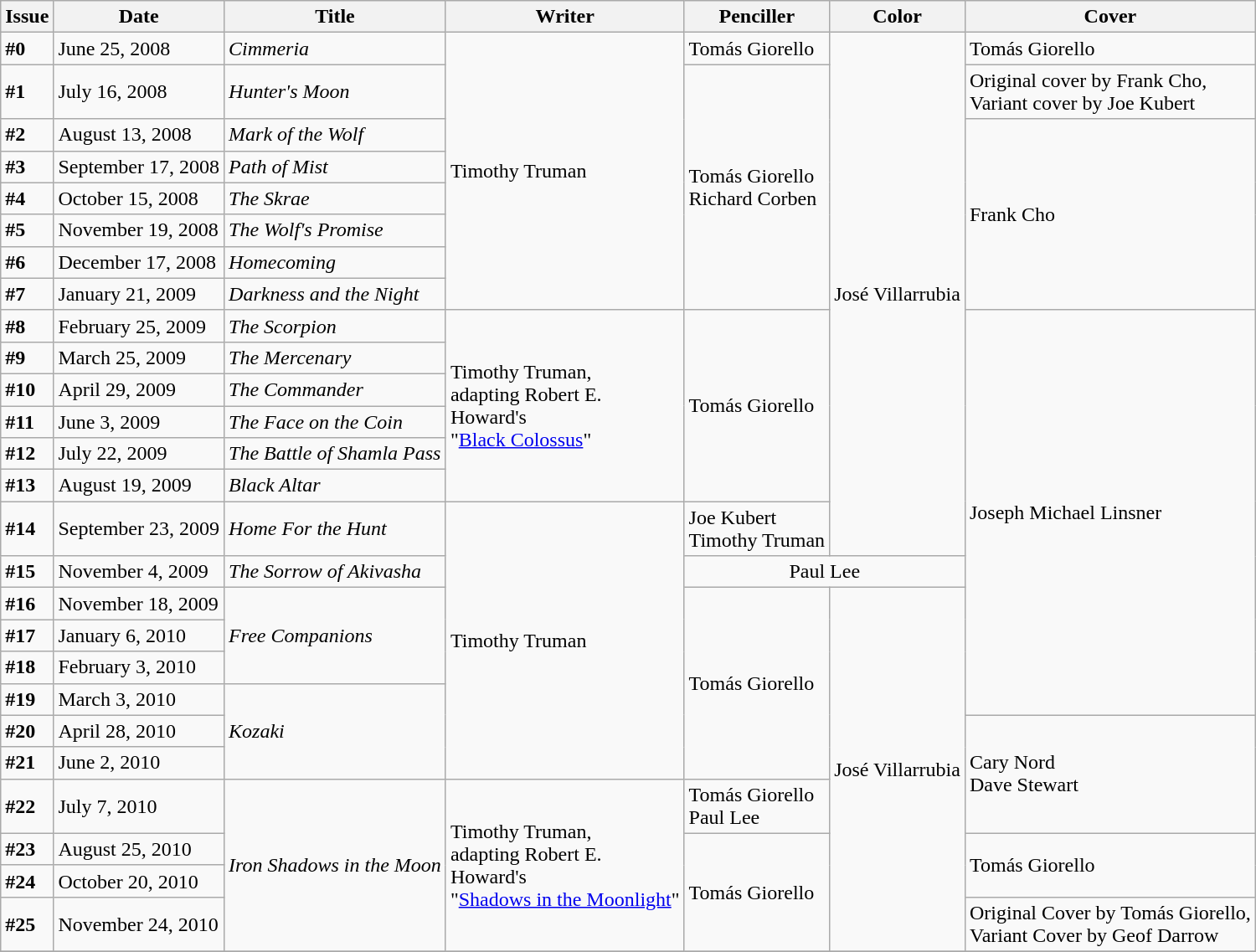<table class="wikitable">
<tr>
<th>Issue</th>
<th>Date</th>
<th>Title</th>
<th>Writer</th>
<th>Penciller</th>
<th>Color</th>
<th>Cover</th>
</tr>
<tr>
<td><strong>#0</strong></td>
<td>June 25, 2008</td>
<td><em>Cimmeria</em></td>
<td rowspan=8>Timothy Truman</td>
<td>Tomás Giorello</td>
<td rowspan=15>José Villarrubia</td>
<td>Tomás Giorello</td>
</tr>
<tr>
<td><strong>#1</strong></td>
<td>July 16, 2008</td>
<td><em>Hunter's Moon</em></td>
<td rowspan=7>Tomás Giorello<br>Richard Corben</td>
<td>Original cover by Frank Cho,<br>Variant cover by Joe Kubert</td>
</tr>
<tr>
<td><strong>#2</strong></td>
<td>August 13, 2008</td>
<td><em>Mark of the Wolf</em></td>
<td rowspan=6>Frank Cho</td>
</tr>
<tr>
<td><strong>#3</strong></td>
<td>September 17, 2008</td>
<td><em>Path of Mist</em></td>
</tr>
<tr>
<td><strong>#4</strong></td>
<td>October 15, 2008</td>
<td><em>The Skrae</em></td>
</tr>
<tr>
<td><strong>#5</strong></td>
<td>November 19, 2008</td>
<td><em>The Wolf's Promise</em></td>
</tr>
<tr>
<td><strong>#6</strong></td>
<td>December 17, 2008</td>
<td><em>Homecoming</em></td>
</tr>
<tr>
<td><strong>#7</strong></td>
<td>January 21, 2009</td>
<td><em>Darkness and the Night</em></td>
</tr>
<tr>
<td><strong>#8</strong></td>
<td>February 25, 2009</td>
<td><em>The Scorpion</em></td>
<td rowspan=6>Timothy Truman,<br>adapting Robert E.<br>Howard's<br>"<a href='#'>Black Colossus</a>"</td>
<td rowspan=6>Tomás Giorello</td>
<td rowspan=12>Joseph Michael Linsner</td>
</tr>
<tr>
<td><strong>#9</strong></td>
<td>March 25, 2009</td>
<td><em>The Mercenary</em></td>
</tr>
<tr>
<td><strong>#10</strong></td>
<td>April 29, 2009</td>
<td><em>The Commander</em></td>
</tr>
<tr>
<td><strong>#11</strong></td>
<td>June 3, 2009</td>
<td><em>The Face on the Coin</em></td>
</tr>
<tr>
<td><strong>#12</strong></td>
<td>July 22, 2009</td>
<td><em>The Battle of Shamla Pass</em></td>
</tr>
<tr>
<td><strong>#13</strong></td>
<td>August 19, 2009</td>
<td><em>Black Altar</em></td>
</tr>
<tr>
<td><strong>#14</strong></td>
<td>September 23, 2009</td>
<td><em>Home For the Hunt</em></td>
<td rowspan=8>Timothy Truman</td>
<td>Joe Kubert<br>Timothy Truman</td>
</tr>
<tr>
<td><strong>#15</strong></td>
<td>November 4, 2009</td>
<td><em>The Sorrow of Akivasha</em></td>
<td colspan=2 align=center>Paul Lee</td>
</tr>
<tr>
<td><strong>#16</strong></td>
<td>November 18, 2009</td>
<td rowspan=3><em>Free Companions</em></td>
<td rowspan=6>Tomás Giorello</td>
<td rowspan=10>José Villarrubia</td>
</tr>
<tr>
<td><strong>#17</strong></td>
<td>January 6, 2010</td>
</tr>
<tr>
<td><strong>#18</strong></td>
<td>February 3, 2010</td>
</tr>
<tr>
<td><strong>#19</strong></td>
<td>March 3, 2010</td>
<td rowspan=3><em>Kozaki</em></td>
</tr>
<tr>
<td><strong>#20</strong></td>
<td>April 28, 2010</td>
<td rowspan=3>Cary Nord<br>Dave Stewart</td>
</tr>
<tr>
<td><strong>#21</strong></td>
<td>June 2, 2010</td>
</tr>
<tr>
<td><strong>#22</strong></td>
<td>July 7, 2010</td>
<td rowspan=4><em>Iron Shadows in the Moon</em></td>
<td rowspan=4>Timothy Truman,<br>adapting Robert E.<br>Howard's<br>"<a href='#'>Shadows in the Moonlight</a>"</td>
<td>Tomás Giorello<br>Paul Lee</td>
</tr>
<tr>
<td><strong>#23</strong></td>
<td>August 25, 2010</td>
<td rowspan=3>Tomás Giorello</td>
<td rowspan=2>Tomás Giorello</td>
</tr>
<tr>
<td><strong>#24</strong></td>
<td>October 20, 2010</td>
</tr>
<tr>
<td><strong>#25</strong></td>
<td>November 24, 2010</td>
<td>Original Cover by Tomás Giorello,<br>Variant Cover by Geof Darrow</td>
</tr>
<tr>
</tr>
</table>
